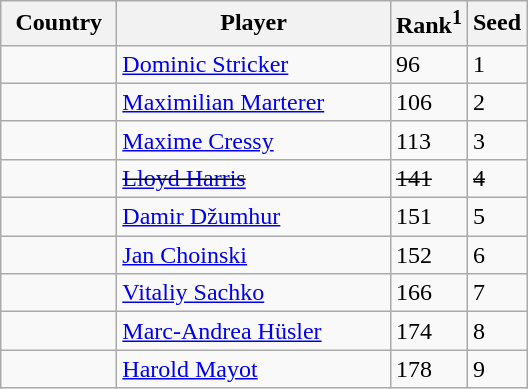<table class="sortable wikitable">
<tr>
<th width="70">Country</th>
<th width="175">Player</th>
<th>Rank<sup>1</sup></th>
<th>Seed</th>
</tr>
<tr>
<td></td>
<td><a href='#'>Dominic Stricker</a></td>
<td>96</td>
<td>1</td>
</tr>
<tr>
<td></td>
<td><a href='#'>Maximilian Marterer</a></td>
<td>106</td>
<td>2</td>
</tr>
<tr>
<td></td>
<td><a href='#'>Maxime Cressy</a></td>
<td>113</td>
<td>3</td>
</tr>
<tr>
<td><s></s></td>
<td><s><a href='#'>Lloyd Harris</a></s></td>
<td><s>141</s></td>
<td><s>4</s></td>
</tr>
<tr>
<td></td>
<td><a href='#'>Damir Džumhur</a></td>
<td>151</td>
<td>5</td>
</tr>
<tr>
<td></td>
<td><a href='#'>Jan Choinski</a></td>
<td>152</td>
<td>6</td>
</tr>
<tr>
<td></td>
<td><a href='#'>Vitaliy Sachko</a></td>
<td>166</td>
<td>7</td>
</tr>
<tr>
<td></td>
<td><a href='#'>Marc-Andrea Hüsler</a></td>
<td>174</td>
<td>8</td>
</tr>
<tr>
<td></td>
<td><a href='#'>Harold Mayot</a></td>
<td>178</td>
<td>9</td>
</tr>
</table>
